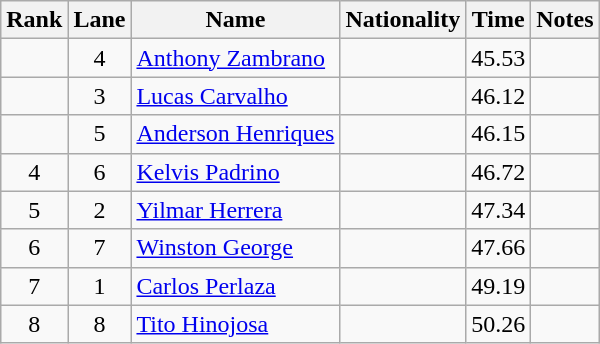<table class="wikitable sortable" style="text-align:center">
<tr>
<th>Rank</th>
<th>Lane</th>
<th>Name</th>
<th>Nationality</th>
<th>Time</th>
<th>Notes</th>
</tr>
<tr>
<td></td>
<td>4</td>
<td align=left><a href='#'>Anthony Zambrano</a></td>
<td align=left></td>
<td>45.53</td>
<td></td>
</tr>
<tr>
<td></td>
<td>3</td>
<td align=left><a href='#'>Lucas Carvalho</a></td>
<td align=left></td>
<td>46.12</td>
<td></td>
</tr>
<tr>
<td></td>
<td>5</td>
<td align=left><a href='#'>Anderson Henriques</a></td>
<td align=left></td>
<td>46.15</td>
<td></td>
</tr>
<tr>
<td>4</td>
<td>6</td>
<td align=left><a href='#'>Kelvis Padrino</a></td>
<td align=left></td>
<td>46.72</td>
<td></td>
</tr>
<tr>
<td>5</td>
<td>2</td>
<td align=left><a href='#'>Yilmar Herrera</a></td>
<td align=left></td>
<td>47.34</td>
<td></td>
</tr>
<tr>
<td>6</td>
<td>7</td>
<td align=left><a href='#'>Winston George</a></td>
<td align=left></td>
<td>47.66</td>
<td></td>
</tr>
<tr>
<td>7</td>
<td>1</td>
<td align=left><a href='#'>Carlos Perlaza</a></td>
<td align=left></td>
<td>49.19</td>
<td></td>
</tr>
<tr>
<td>8</td>
<td>8</td>
<td align=left><a href='#'>Tito Hinojosa</a></td>
<td align=left></td>
<td>50.26</td>
<td></td>
</tr>
</table>
